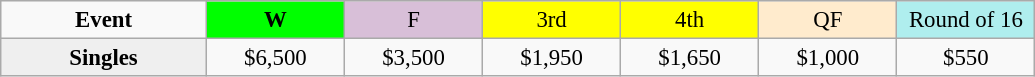<table class=wikitable style=font-size:95%;text-align:center>
<tr>
<td style="width:130px"><strong>Event</strong></td>
<td style="width:85px; background:lime"><strong>W</strong></td>
<td style="width:85px; background:thistle">F</td>
<td style="width:85px; background:#ffff00">3rd</td>
<td style="width:85px; background:#ffff00">4th</td>
<td style="width:85px; background:#ffebcd">QF</td>
<td style="width:85px; background:#afeeee">Round of 16</td>
</tr>
<tr>
<th style=background:#efefef>Singles </th>
<td>$6,500</td>
<td>$3,500</td>
<td>$1,950</td>
<td>$1,650</td>
<td>$1,000</td>
<td>$550</td>
</tr>
</table>
